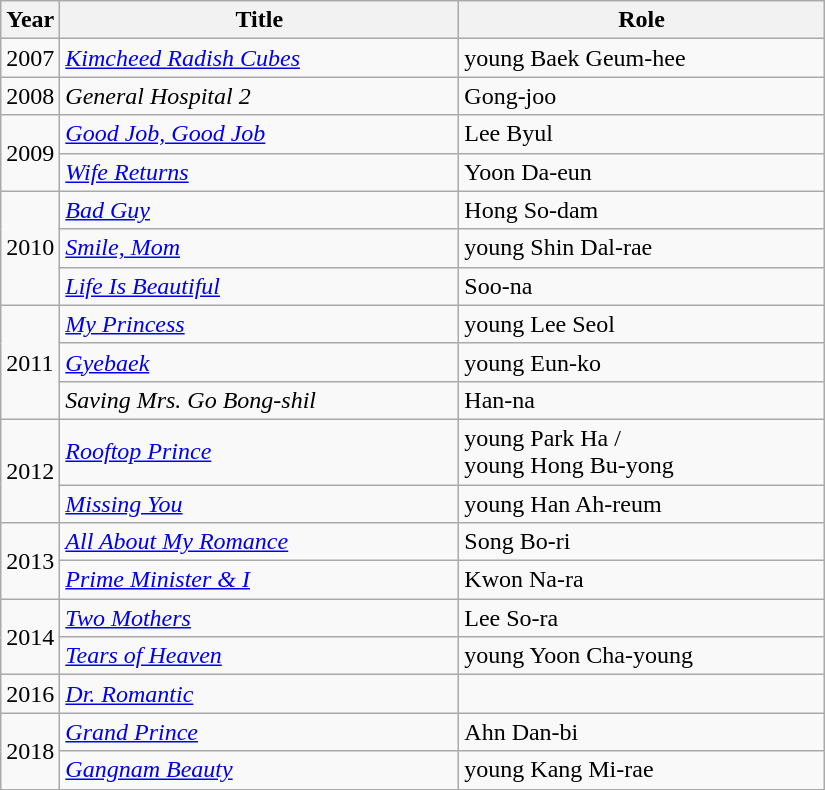<table class="wikitable" style="width:550px">
<tr>
<th width=10>Year</th>
<th>Title</th>
<th>Role</th>
</tr>
<tr>
<td>2007</td>
<td><em><a href='#'>Kimcheed Radish Cubes</a></em></td>
<td>young Baek Geum-hee</td>
</tr>
<tr>
<td>2008</td>
<td><em>General Hospital 2</em></td>
<td>Gong-joo</td>
</tr>
<tr>
<td rowspan=2>2009</td>
<td><em><a href='#'>Good Job, Good Job</a></em></td>
<td>Lee Byul</td>
</tr>
<tr>
<td><em><a href='#'>Wife Returns</a></em></td>
<td>Yoon Da-eun</td>
</tr>
<tr>
<td rowspan=3>2010</td>
<td><em><a href='#'>Bad Guy</a></em></td>
<td>Hong So-dam</td>
</tr>
<tr>
<td><em><a href='#'>Smile, Mom</a></em></td>
<td>young Shin Dal-rae</td>
</tr>
<tr>
<td><em><a href='#'>Life Is Beautiful</a></em></td>
<td>Soo-na</td>
</tr>
<tr>
<td rowspan=3>2011</td>
<td><em><a href='#'>My Princess</a></em></td>
<td>young Lee Seol</td>
</tr>
<tr>
<td><em><a href='#'>Gyebaek</a></em></td>
<td>young Eun-ko</td>
</tr>
<tr>
<td><em>Saving Mrs. Go Bong-shil</em></td>
<td>Han-na</td>
</tr>
<tr>
<td rowspan=2>2012</td>
<td><em><a href='#'>Rooftop Prince</a></em></td>
<td>young Park Ha / <br> young Hong Bu-yong</td>
</tr>
<tr>
<td><em><a href='#'>Missing You</a></em></td>
<td>young Han Ah-reum</td>
</tr>
<tr>
<td rowspan=2>2013</td>
<td><em><a href='#'>All About My Romance</a></em></td>
<td>Song Bo-ri</td>
</tr>
<tr>
<td><em><a href='#'>Prime Minister & I</a></em></td>
<td>Kwon Na-ra</td>
</tr>
<tr>
<td rowspan=2>2014</td>
<td><em><a href='#'>Two Mothers</a></em></td>
<td>Lee So-ra</td>
</tr>
<tr>
<td><em><a href='#'>Tears of Heaven</a></em></td>
<td>young Yoon Cha-young</td>
</tr>
<tr>
<td>2016</td>
<td><em><a href='#'>Dr. Romantic</a></em></td>
<td></td>
</tr>
<tr>
<td rowspan=2>2018</td>
<td><em><a href='#'>Grand Prince</a></em></td>
<td>Ahn Dan-bi</td>
</tr>
<tr>
<td><em><a href='#'>Gangnam Beauty</a></em></td>
<td>young Kang Mi-rae</td>
</tr>
</table>
